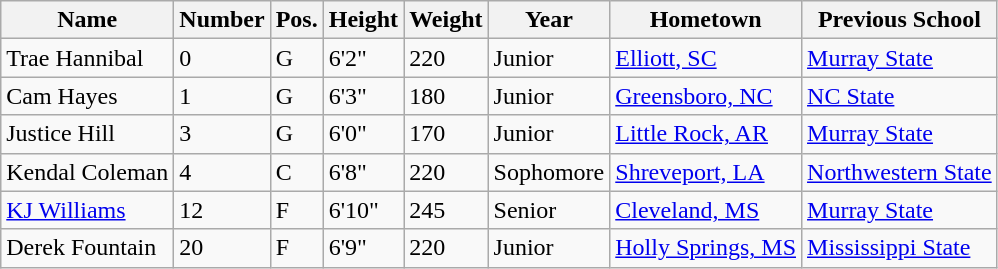<table class="wikitable sortable" border="1">
<tr>
<th>Name</th>
<th>Number</th>
<th>Pos.</th>
<th>Height</th>
<th>Weight</th>
<th>Year</th>
<th>Hometown</th>
<th class="unsortable">Previous School</th>
</tr>
<tr>
<td>Trae Hannibal</td>
<td>0</td>
<td>G</td>
<td>6'2"</td>
<td>220</td>
<td>Junior</td>
<td><a href='#'>Elliott, SC</a></td>
<td><a href='#'>Murray State</a></td>
</tr>
<tr>
<td>Cam Hayes</td>
<td>1</td>
<td>G</td>
<td>6'3"</td>
<td>180</td>
<td>Junior</td>
<td><a href='#'>Greensboro, NC</a></td>
<td><a href='#'>NC State</a></td>
</tr>
<tr>
<td>Justice Hill</td>
<td>3</td>
<td>G</td>
<td>6'0"</td>
<td>170</td>
<td>Junior</td>
<td><a href='#'>Little Rock, AR</a></td>
<td><a href='#'>Murray State</a></td>
</tr>
<tr>
<td>Kendal Coleman</td>
<td>4</td>
<td>C</td>
<td>6'8"</td>
<td>220</td>
<td>Sophomore</td>
<td><a href='#'>Shreveport, LA</a></td>
<td><a href='#'>Northwestern State</a></td>
</tr>
<tr>
<td><a href='#'>KJ Williams</a></td>
<td>12</td>
<td>F</td>
<td>6'10"</td>
<td>245</td>
<td>Senior</td>
<td><a href='#'>Cleveland, MS</a></td>
<td><a href='#'>Murray State</a></td>
</tr>
<tr>
<td>Derek Fountain</td>
<td>20</td>
<td>F</td>
<td>6'9"</td>
<td>220</td>
<td>Junior</td>
<td><a href='#'>Holly Springs, MS</a></td>
<td><a href='#'>Mississippi State</a></td>
</tr>
</table>
